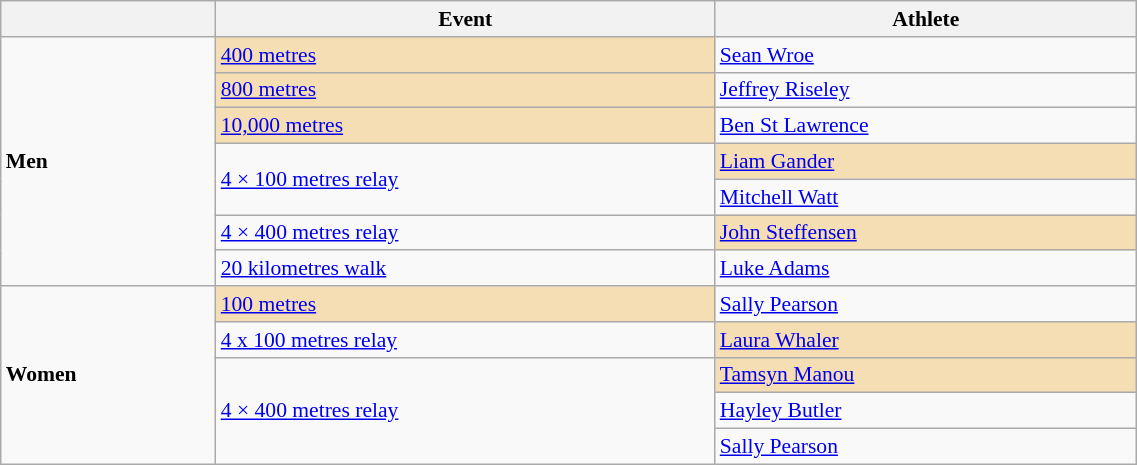<table class="wikitable"  style="font-size:90%; width:60%;">
<tr>
<th></th>
<th>Event</th>
<th>Athlete</th>
</tr>
<tr>
<td rowspan=7><strong>Men</strong></td>
<td style="background:wheat;"><a href='#'>400 metres</a></td>
<td><a href='#'>Sean Wroe</a></td>
</tr>
<tr>
<td style="background:wheat;"><a href='#'>800 metres</a></td>
<td><a href='#'>Jeffrey Riseley</a></td>
</tr>
<tr>
<td style="background:wheat;"><a href='#'>10,000 metres</a></td>
<td><a href='#'>Ben St Lawrence</a></td>
</tr>
<tr>
<td rowspan=2><a href='#'>4 × 100 metres relay</a></td>
<td style="background:wheat;"><a href='#'>Liam Gander</a></td>
</tr>
<tr>
<td><a href='#'>Mitchell Watt</a></td>
</tr>
<tr>
<td><a href='#'>4 × 400 metres relay</a></td>
<td style="background:wheat;"><a href='#'>John Steffensen</a></td>
</tr>
<tr>
<td><a href='#'>20 kilometres walk</a></td>
<td><a href='#'>Luke Adams</a></td>
</tr>
<tr>
<td rowspan=5><strong>Women</strong></td>
<td style="background:wheat;"><a href='#'>100 metres</a></td>
<td><a href='#'>Sally Pearson</a></td>
</tr>
<tr>
<td><a href='#'>4 x
100 metres relay</a></td>
<td style="background:wheat;"><a href='#'>Laura Whaler</a></td>
</tr>
<tr>
<td rowspan=3><a href='#'>4 × 400 metres relay</a></td>
<td style="background:wheat;"><a href='#'>Tamsyn Manou</a></td>
</tr>
<tr>
<td><a href='#'>Hayley Butler</a></td>
</tr>
<tr>
<td><a href='#'>Sally Pearson</a></td>
</tr>
</table>
